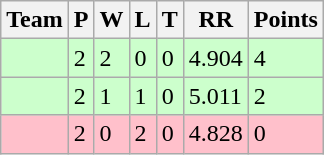<table class="wikitable">
<tr>
<th>Team</th>
<th>P</th>
<th>W</th>
<th>L</th>
<th>T</th>
<th>RR</th>
<th>Points</th>
</tr>
<tr bgcolor=ccffcc>
<td align=left></td>
<td>2</td>
<td>2</td>
<td>0</td>
<td>0</td>
<td>4.904</td>
<td>4</td>
</tr>
<tr bgcolor=ccffcc>
<td align=left></td>
<td>2</td>
<td>1</td>
<td>1</td>
<td>0</td>
<td>5.011</td>
<td>2</td>
</tr>
<tr bgcolor=pink>
<td align=left></td>
<td>2</td>
<td>0</td>
<td>2</td>
<td>0</td>
<td>4.828</td>
<td>0</td>
</tr>
</table>
